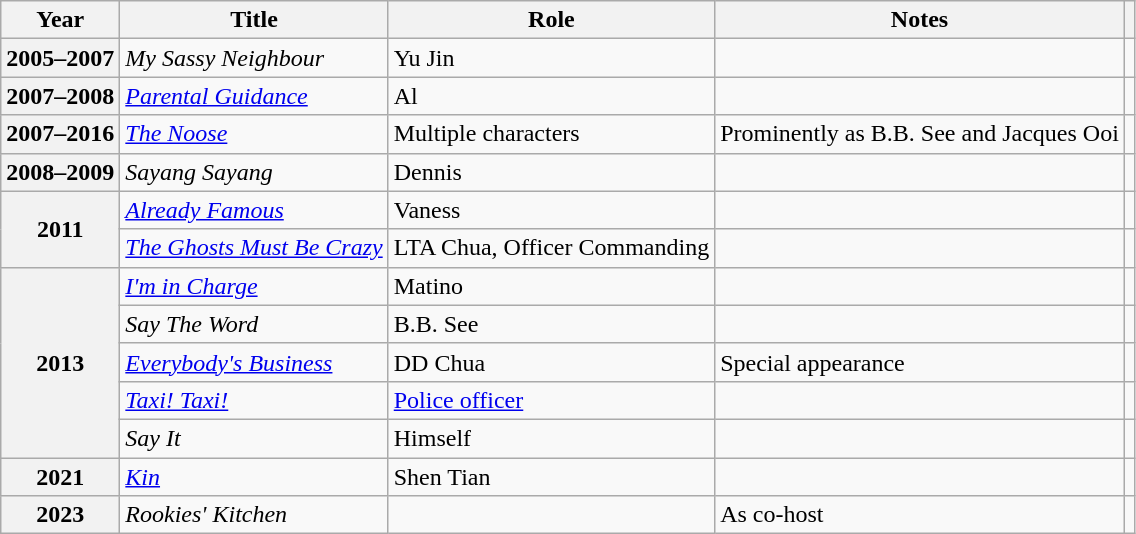<table class="wikitable sortable plainrowheaders">
<tr>
<th scope="col">Year</th>
<th scope="col">Title</th>
<th scope="col">Role</th>
<th scope="col" class="unsortable">Notes</th>
<th scope="col" class="unsortable"></th>
</tr>
<tr>
<th scope="row">2005–2007</th>
<td><em>My Sassy Neighbour</em></td>
<td>Yu Jin</td>
<td></td>
<td></td>
</tr>
<tr>
<th scope="row">2007–2008</th>
<td><em><a href='#'>Parental Guidance</a></em></td>
<td>Al</td>
<td></td>
<td></td>
</tr>
<tr>
<th scope="row">2007–2016</th>
<td><em><a href='#'>The Noose</a></em></td>
<td>Multiple characters</td>
<td>Prominently as B.B. See and Jacques Ooi</td>
<td></td>
</tr>
<tr>
<th scope="row">2008–2009</th>
<td><em>Sayang Sayang</em></td>
<td>Dennis</td>
<td></td>
<td></td>
</tr>
<tr>
<th scope="row" rowspan="2">2011</th>
<td><em><a href='#'>Already Famous</a></em></td>
<td>Vaness</td>
<td></td>
<td></td>
</tr>
<tr>
<td><em><a href='#'>The Ghosts Must Be Crazy</a></em></td>
<td>LTA Chua, Officer Commanding</td>
<td></td>
<td></td>
</tr>
<tr>
<th scope="row" rowspan=5">2013</th>
<td><em><a href='#'>I'm in Charge</a></em></td>
<td>Matino</td>
<td></td>
<td></td>
</tr>
<tr>
<td><em>Say The Word</em></td>
<td>B.B. See</td>
<td></td>
<td></td>
</tr>
<tr>
<td><em><a href='#'>Everybody's Business</a></em></td>
<td>DD Chua</td>
<td>Special appearance</td>
<td></td>
</tr>
<tr>
<td><em><a href='#'>Taxi! Taxi!</a></em></td>
<td><a href='#'>Police officer</a></td>
<td></td>
<td></td>
</tr>
<tr>
<td><em>Say It</em></td>
<td>Himself</td>
<td></td>
<td></td>
</tr>
<tr>
<th scope="row">2021</th>
<td><em><a href='#'>Kin</a></em></td>
<td>Shen Tian</td>
<td></td>
<td></td>
</tr>
<tr>
<th scope="row">2023</th>
<td><em>Rookies' Kitchen</em></td>
<td></td>
<td>As co-host</td>
<td></td>
</tr>
</table>
